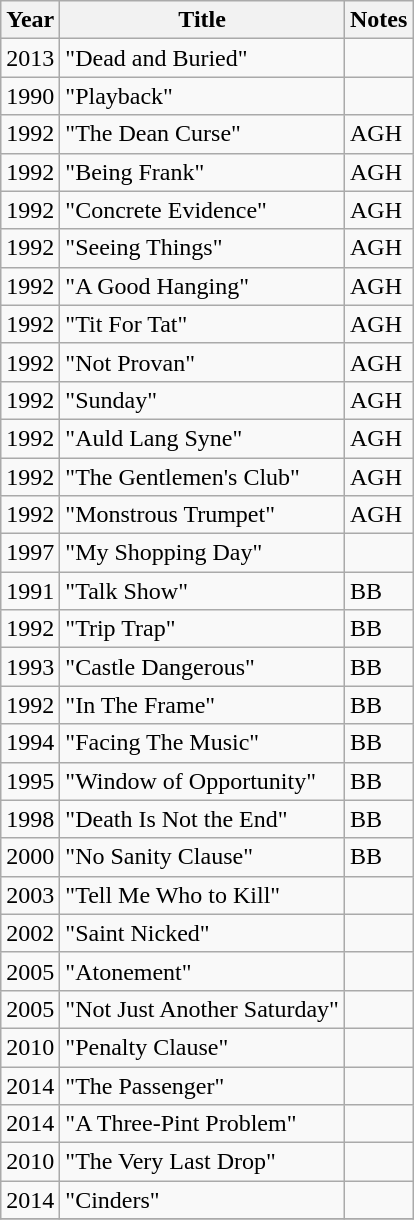<table class="wikitable sortable">
<tr>
<th>Year</th>
<th>Title</th>
<th>Notes</th>
</tr>
<tr>
<td>2013</td>
<td>"Dead and Buried"</td>
<td></td>
</tr>
<tr>
<td>1990</td>
<td>"Playback"</td>
<td></td>
</tr>
<tr>
<td>1992</td>
<td>"The Dean Curse"</td>
<td>AGH</td>
</tr>
<tr>
<td>1992</td>
<td>"Being Frank"</td>
<td>AGH</td>
</tr>
<tr>
<td>1992</td>
<td>"Concrete Evidence"</td>
<td>AGH</td>
</tr>
<tr>
<td>1992</td>
<td>"Seeing Things"</td>
<td>AGH</td>
</tr>
<tr>
<td>1992</td>
<td>"A Good Hanging"</td>
<td>AGH</td>
</tr>
<tr>
<td>1992</td>
<td>"Tit For Tat"</td>
<td>AGH</td>
</tr>
<tr>
<td>1992</td>
<td>"Not Provan"</td>
<td>AGH</td>
</tr>
<tr>
<td>1992</td>
<td>"Sunday"</td>
<td>AGH</td>
</tr>
<tr>
<td>1992</td>
<td>"Auld Lang Syne"</td>
<td>AGH</td>
</tr>
<tr>
<td>1992</td>
<td>"The Gentlemen's Club"</td>
<td>AGH</td>
</tr>
<tr>
<td>1992</td>
<td>"Monstrous Trumpet"</td>
<td>AGH</td>
</tr>
<tr>
<td>1997</td>
<td>"My Shopping Day"</td>
<td></td>
</tr>
<tr>
<td>1991</td>
<td>"Talk Show"</td>
<td>BB</td>
</tr>
<tr>
<td>1992</td>
<td>"Trip Trap"</td>
<td>BB</td>
</tr>
<tr>
<td>1993</td>
<td>"Castle Dangerous"</td>
<td>BB</td>
</tr>
<tr>
<td>1992</td>
<td>"In The Frame"</td>
<td>BB</td>
</tr>
<tr>
<td>1994</td>
<td>"Facing The Music"</td>
<td>BB</td>
</tr>
<tr>
<td>1995</td>
<td>"Window of Opportunity"</td>
<td>BB</td>
</tr>
<tr>
<td>1998</td>
<td>"Death Is Not the End"</td>
<td>BB</td>
</tr>
<tr>
<td>2000</td>
<td>"No Sanity Clause"</td>
<td>BB</td>
</tr>
<tr>
<td>2003</td>
<td>"Tell Me Who to Kill"</td>
<td></td>
</tr>
<tr>
<td>2002</td>
<td>"Saint Nicked"</td>
<td></td>
</tr>
<tr>
<td>2005</td>
<td>"Atonement"</td>
<td></td>
</tr>
<tr>
<td>2005</td>
<td>"Not Just Another Saturday"</td>
<td></td>
</tr>
<tr>
<td>2010</td>
<td>"Penalty Clause"</td>
<td></td>
</tr>
<tr>
<td>2014</td>
<td>"The Passenger"</td>
<td></td>
</tr>
<tr>
<td>2014</td>
<td>"A Three-Pint Problem"</td>
<td></td>
</tr>
<tr>
<td>2010</td>
<td>"The Very Last Drop"</td>
<td></td>
</tr>
<tr>
<td>2014</td>
<td>"Cinders"</td>
<td></td>
</tr>
<tr>
</tr>
</table>
